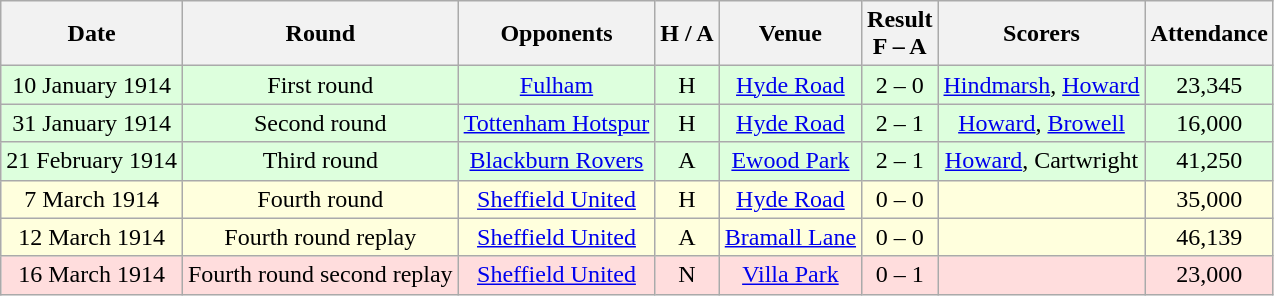<table class="wikitable" style="text-align:center">
<tr>
<th>Date</th>
<th>Round</th>
<th>Opponents</th>
<th>H / A</th>
<th>Venue</th>
<th>Result<br>F – A</th>
<th>Scorers</th>
<th>Attendance</th>
</tr>
<tr bgcolor="#ddffdd">
<td>10 January 1914</td>
<td>First round</td>
<td><a href='#'>Fulham</a></td>
<td>H</td>
<td><a href='#'>Hyde Road</a></td>
<td>2 – 0</td>
<td><a href='#'>Hindmarsh</a>, <a href='#'>Howard</a></td>
<td>23,345</td>
</tr>
<tr bgcolor="#ddffdd">
<td>31 January 1914</td>
<td>Second round</td>
<td><a href='#'>Tottenham Hotspur</a></td>
<td>H</td>
<td><a href='#'>Hyde Road</a></td>
<td>2 – 1</td>
<td><a href='#'>Howard</a>, <a href='#'>Browell</a></td>
<td>16,000</td>
</tr>
<tr bgcolor="#ddffdd">
<td>21 February 1914</td>
<td>Third round</td>
<td><a href='#'>Blackburn Rovers</a></td>
<td>A</td>
<td><a href='#'>Ewood Park</a></td>
<td>2 – 1</td>
<td><a href='#'>Howard</a>, Cartwright</td>
<td>41,250</td>
</tr>
<tr bgcolor="#ffffdd">
<td>7 March 1914</td>
<td>Fourth round</td>
<td><a href='#'>Sheffield United</a></td>
<td>H</td>
<td><a href='#'>Hyde Road</a></td>
<td>0 – 0</td>
<td></td>
<td>35,000</td>
</tr>
<tr bgcolor="#ffffdd">
<td>12 March 1914</td>
<td>Fourth round replay</td>
<td><a href='#'>Sheffield United</a></td>
<td>A</td>
<td><a href='#'>Bramall Lane</a></td>
<td>0 – 0</td>
<td></td>
<td>46,139</td>
</tr>
<tr bgcolor="#ffdddd">
<td>16 March 1914</td>
<td>Fourth round second replay</td>
<td><a href='#'>Sheffield United</a></td>
<td>N</td>
<td><a href='#'>Villa Park</a></td>
<td>0 – 1</td>
<td></td>
<td>23,000</td>
</tr>
</table>
